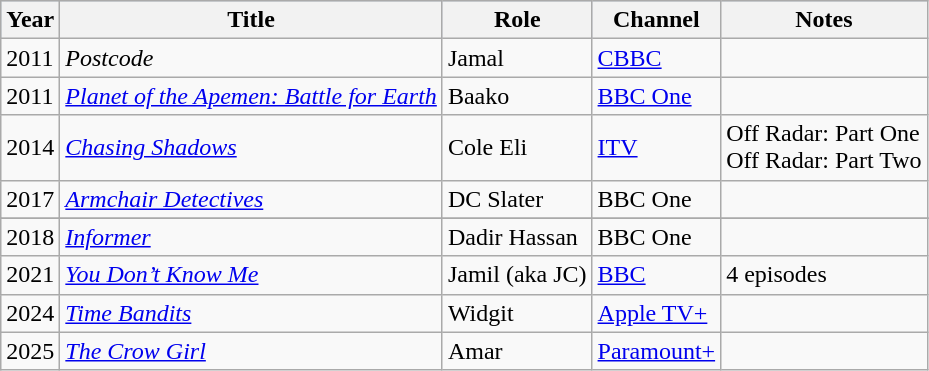<table class="wikitable">
<tr style="background:#b0c4de; text-align:center;">
<th>Year</th>
<th>Title</th>
<th>Role</th>
<th>Channel</th>
<th>Notes</th>
</tr>
<tr>
<td>2011</td>
<td><em>Postcode</em></td>
<td>Jamal</td>
<td><a href='#'>CBBC</a></td>
<td></td>
</tr>
<tr>
<td>2011</td>
<td><em><a href='#'>Planet of the Apemen: Battle for Earth</a></em></td>
<td>Baako</td>
<td><a href='#'>BBC One</a></td>
<td></td>
</tr>
<tr>
<td>2014</td>
<td><em><a href='#'>Chasing Shadows</a></em></td>
<td>Cole Eli</td>
<td><a href='#'>ITV</a></td>
<td>Off Radar: Part One<br>Off Radar: Part Two</td>
</tr>
<tr>
<td>2017</td>
<td><em><a href='#'>Armchair Detectives</a></em></td>
<td>DC Slater</td>
<td>BBC One</td>
<td></td>
</tr>
<tr>
</tr>
<tr>
<td>2018</td>
<td><em><a href='#'>Informer</a></em></td>
<td>Dadir Hassan</td>
<td>BBC One</td>
<td></td>
</tr>
<tr>
<td>2021</td>
<td><em><a href='#'>You Don’t Know Me</a></em></td>
<td>Jamil (aka JC)</td>
<td><a href='#'>BBC</a></td>
<td>4 episodes</td>
</tr>
<tr>
<td>2024</td>
<td><em><a href='#'>Time Bandits</a></em></td>
<td>Widgit</td>
<td><a href='#'>Apple TV+</a></td>
<td></td>
</tr>
<tr>
<td>2025</td>
<td><em><a href='#'>The Crow Girl</a></em></td>
<td>Amar</td>
<td><a href='#'>Paramount+</a></td>
<td></td>
</tr>
</table>
